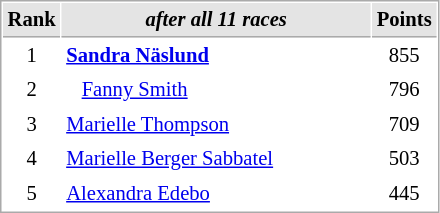<table cellspacing="1" cellpadding="3" style="border:1px solid #aaa; font-size:86%;">
<tr style="background:#e4e4e4;">
<th style="border-bottom:1px solid #aaa; width:10px;">Rank</th>
<th style="border-bottom:1px solid #aaa; width:200px;"><em>after all 11 races</em></th>
<th style="border-bottom:1px solid #aaa; width:20px;">Points</th>
</tr>
<tr>
<td align=center>1</td>
<td><strong> <a href='#'>Sandra Näslund</a></strong></td>
<td align=center>855</td>
</tr>
<tr>
<td align=center>2</td>
<td>   <a href='#'>Fanny Smith</a></td>
<td align=center>796</td>
</tr>
<tr>
<td align=center>3</td>
<td> <a href='#'>Marielle Thompson</a></td>
<td align=center>709</td>
</tr>
<tr>
<td align=center>4</td>
<td> <a href='#'>Marielle Berger Sabbatel</a></td>
<td align=center>503</td>
</tr>
<tr>
<td align=center>5</td>
<td> <a href='#'>Alexandra Edebo</a></td>
<td align=center>445</td>
</tr>
</table>
